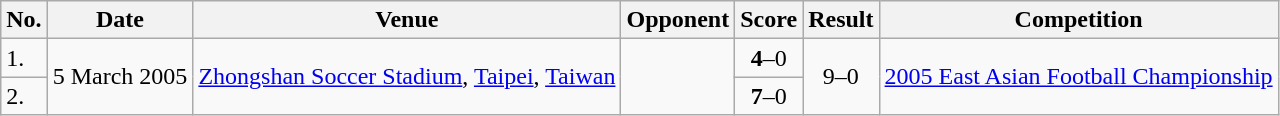<table class="wikitable">
<tr>
<th>No.</th>
<th>Date</th>
<th>Venue</th>
<th>Opponent</th>
<th>Score</th>
<th>Result</th>
<th>Competition</th>
</tr>
<tr>
<td>1.</td>
<td rowspan=2>5 March 2005</td>
<td rowspan=2><a href='#'>Zhongshan Soccer Stadium</a>, <a href='#'>Taipei</a>, <a href='#'>Taiwan</a></td>
<td rowspan=2></td>
<td align=center><strong>4</strong>–0</td>
<td rowspan=2 align=center>9–0</td>
<td rowspan=2><a href='#'>2005 East Asian Football Championship</a></td>
</tr>
<tr>
<td>2.</td>
<td align=center><strong>7</strong>–0</td>
</tr>
</table>
